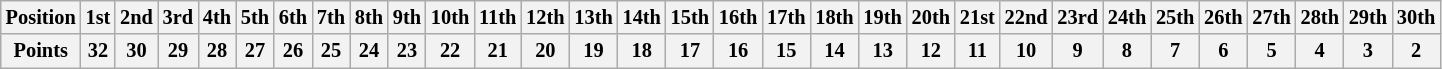<table class="wikitable" style="font-size: 85%">
<tr>
<th>Position</th>
<th>1st</th>
<th>2nd</th>
<th>3rd</th>
<th>4th</th>
<th>5th</th>
<th>6th</th>
<th>7th</th>
<th>8th</th>
<th>9th</th>
<th>10th</th>
<th>11th</th>
<th>12th</th>
<th>13th</th>
<th>14th</th>
<th>15th</th>
<th>16th</th>
<th>17th</th>
<th>18th</th>
<th>19th</th>
<th>20th</th>
<th>21st</th>
<th>22nd</th>
<th>23rd</th>
<th>24th</th>
<th>25th</th>
<th>26th</th>
<th>27th</th>
<th>28th</th>
<th>29th</th>
<th>30th</th>
</tr>
<tr>
<th>Points</th>
<th>32</th>
<th>30</th>
<th>29</th>
<th>28</th>
<th>27</th>
<th>26</th>
<th>25</th>
<th>24</th>
<th>23</th>
<th>22</th>
<th>21</th>
<th>20</th>
<th>19</th>
<th>18</th>
<th>17</th>
<th>16</th>
<th>15</th>
<th>14</th>
<th>13</th>
<th>12</th>
<th>11</th>
<th>10</th>
<th>9</th>
<th>8</th>
<th>7</th>
<th>6</th>
<th>5</th>
<th>4</th>
<th>3</th>
<th>2</th>
</tr>
</table>
